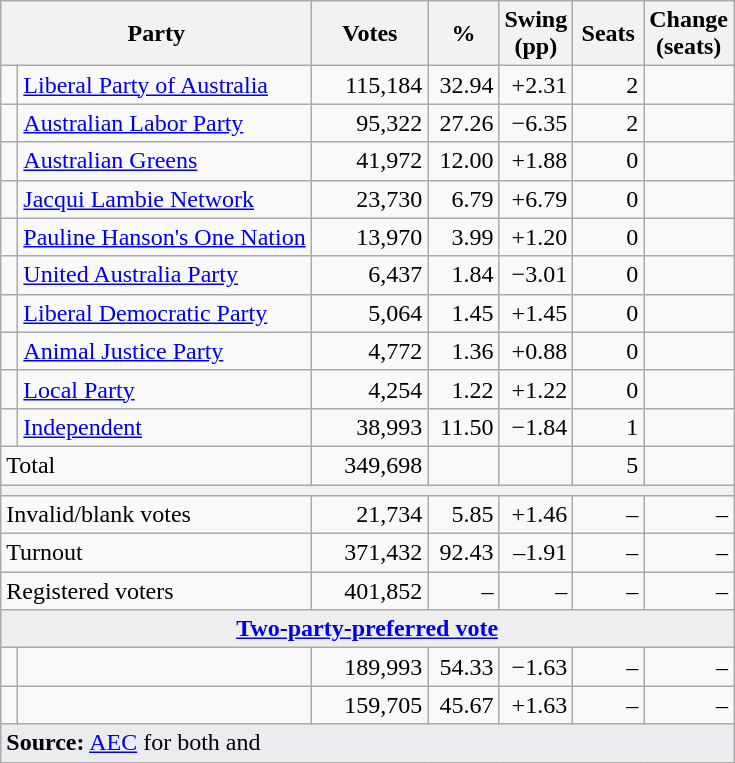<table class="wikitable" style="text-align:right;  margin-bottom:0">
<tr>
<th style="width:200px" colspan=3>Party</th>
<th style="width:70px;">Votes</th>
<th style="width:40px;">%</th>
<th style="width:40px;">Swing (pp)</th>
<th style="width:40px;">Seats</th>
<th style="width:40px;">Change (seats)</th>
</tr>
<tr>
<td> </td>
<td style="text-align:left;" colspan="2"><a href='#'>Liberal Party of Australia</a></td>
<td>115,184</td>
<td>32.94</td>
<td>+2.31</td>
<td>2</td>
<td></td>
</tr>
<tr>
<td> </td>
<td style="text-align:left;" colspan="2"><a href='#'>Australian Labor Party</a></td>
<td align=right>95,322</td>
<td align=right>27.26</td>
<td align=right>−6.35</td>
<td align=right>2</td>
<td align=right></td>
</tr>
<tr>
<td> </td>
<td style="text-align:left;" colspan="2"><a href='#'>Australian Greens</a></td>
<td align=right>41,972</td>
<td align=right>12.00</td>
<td align=right>+1.88</td>
<td align=right>0</td>
<td align=right></td>
</tr>
<tr>
<td> </td>
<td style="text-align:left;" colspan="2"><a href='#'>Jacqui Lambie Network</a></td>
<td align=right>23,730</td>
<td align=right>6.79</td>
<td align=right>+6.79</td>
<td align=right>0</td>
<td align=right></td>
</tr>
<tr>
<td> </td>
<td style="text-align:left;" colspan="2"><a href='#'>Pauline Hanson's One Nation</a></td>
<td align=right>13,970</td>
<td align=right>3.99</td>
<td align=right>+1.20</td>
<td align=right>0</td>
<td align=right></td>
</tr>
<tr>
<td> </td>
<td style="text-align:left;" colspan="2"><a href='#'>United Australia Party</a></td>
<td align=right>6,437</td>
<td align=right>1.84</td>
<td align=right>−3.01</td>
<td align=right>0</td>
<td align=right></td>
</tr>
<tr>
<td> </td>
<td style="text-align:left;" colspan="2"><a href='#'>Liberal Democratic Party</a></td>
<td align=right>5,064</td>
<td align=right>1.45</td>
<td align=right>+1.45</td>
<td align=right>0</td>
<td align=right></td>
</tr>
<tr>
<td> </td>
<td style="text-align:left;" colspan="2"><a href='#'>Animal Justice Party</a></td>
<td align=right>4,772</td>
<td align=right>1.36</td>
<td align=right>+0.88</td>
<td align=right>0</td>
<td align=right></td>
</tr>
<tr>
<td> </td>
<td style="text-align:left;" colspan="2"><a href='#'>Local Party</a></td>
<td align=right>4,254</td>
<td align=right>1.22</td>
<td align=right>+1.22</td>
<td align=right>0</td>
<td align=right></td>
</tr>
<tr>
<td> </td>
<td style="text-align:left;" colspan="2"><a href='#'>Independent</a></td>
<td align=right>38,993</td>
<td align=right>11.50</td>
<td align=right>−1.84</td>
<td align=right>1</td>
<td align=right></td>
</tr>
<tr>
<td colspan=3 align=left>Total</td>
<td align=right>349,698</td>
<td align=right></td>
<td align=right></td>
<td align=right>5</td>
<td align=right></td>
</tr>
<tr>
<th colspan="9"></th>
</tr>
<tr>
<td style="text-align:left;" colspan="3">Invalid/blank votes</td>
<td align=right>21,734</td>
<td align=right>5.85</td>
<td align=right>+1.46</td>
<td align=right>–</td>
<td align=right>–</td>
</tr>
<tr>
<td style="text-align:left;" colspan="3">Turnout</td>
<td align=right>371,432</td>
<td align=right>92.43</td>
<td align=right>–1.91</td>
<td align=right>–</td>
<td align=right>–</td>
</tr>
<tr>
<td style="text-align:left;" colspan="3">Registered voters</td>
<td align=right>401,852</td>
<td align=right>–</td>
<td align=right>–</td>
<td align=right>–</td>
<td align=right>–</td>
</tr>
<tr>
<td colspan="8" style="text-align:center; background:#eee;"><strong><a href='#'>Two-party-preferred vote</a></strong></td>
</tr>
<tr>
<td> </td>
<td colspan=2 align=left></td>
<td align=right>189,993</td>
<td align=right>54.33</td>
<td align=right>−1.63</td>
<td align=right>–</td>
<td align=right>–</td>
</tr>
<tr>
<td> </td>
<td colspan=2 align=left></td>
<td align=right>159,705</td>
<td align=right>45.67</td>
<td align=right>+1.63</td>
<td align=right>–</td>
<td align=right>–</td>
</tr>
<tr>
<td style="text-align:left; background-color:#eaecf0" colspan="8"><strong>Source:</strong> <a href='#'>AEC</a> for both  and </td>
</tr>
</table>
